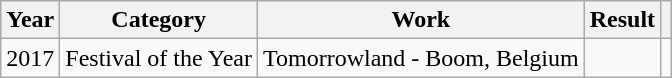<table class="wikitable">
<tr>
<th>Year</th>
<th>Category</th>
<th>Work</th>
<th>Result</th>
<th></th>
</tr>
<tr>
<td>2017</td>
<td>Festival of the Year</td>
<td>Tomorrowland - Boom, Belgium</td>
<td></td>
<td></td>
</tr>
</table>
